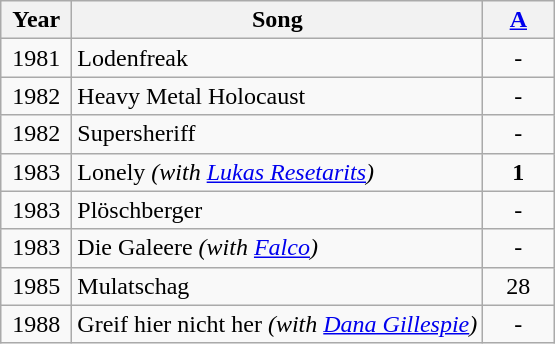<table class="wikitable">
<tr>
<th align="center" valign="top" width="40">Year</th>
<th align="left" valign="top">Song</th>
<th align="center" valign="top" width="40"><a href='#'>A</a></th>
</tr>
<tr>
<td align="center" valign="top">1981</td>
<td align="left" valign="top">Lodenfreak</td>
<td align="center" valign="top">-</td>
</tr>
<tr>
<td align="center" valign="top">1982</td>
<td align="left" valign="top">Heavy Metal Holocaust</td>
<td align="center" valign="top">-</td>
</tr>
<tr>
<td align="center" valign="top">1982</td>
<td align="left" valign="top">Supersheriff</td>
<td align="center" valign="top">-</td>
</tr>
<tr>
<td align="center" valign="top">1983</td>
<td align="left" valign="top">Lonely <em>(with <a href='#'>Lukas Resetarits</a>)</em></td>
<td align="center" valign="top"><strong>1</strong></td>
</tr>
<tr>
<td align="center" valign="top">1983</td>
<td align="left" valign="top">Plöschberger</td>
<td align="center" valign="top">-</td>
</tr>
<tr>
<td align="center" valign="top">1983</td>
<td align="left" valign="top">Die Galeere <em>(with <a href='#'>Falco</a>)</em></td>
<td align="center" valign="top">-</td>
</tr>
<tr>
<td align="center" valign="top">1985</td>
<td align="left" valign="top">Mulatschag</td>
<td align="center" valign="top">28</td>
</tr>
<tr>
<td align="center" valign="top">1988</td>
<td align="left" valign="top">Greif hier nicht her <em>(with <a href='#'>Dana Gillespie</a>)</em></td>
<td align="center" valign="top">-</td>
</tr>
</table>
